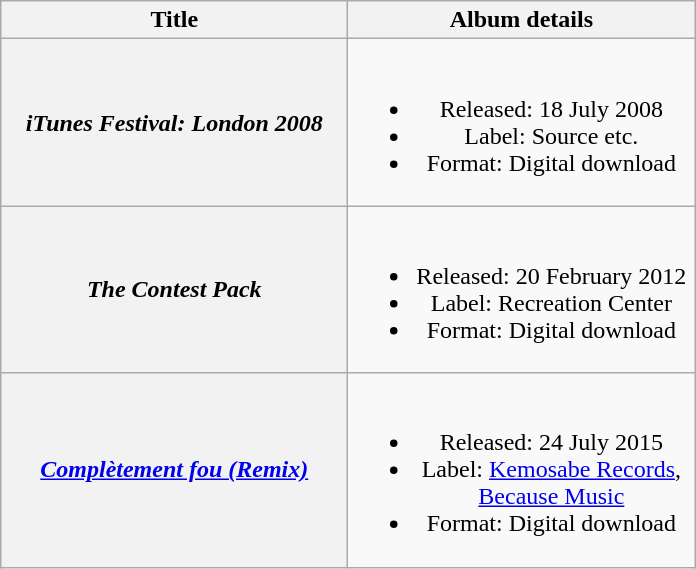<table class="wikitable plainrowheaders" style="text-align:center;">
<tr>
<th scope="col" style="width:14em;">Title</th>
<th scope="col" style="width:14em;">Album details</th>
</tr>
<tr>
<th scope="row"><em>iTunes Festival: London 2008</em></th>
<td><br><ul><li>Released: 18 July 2008</li><li>Label: Source etc.</li><li>Format: Digital download</li></ul></td>
</tr>
<tr>
<th scope="row"><em>The Contest Pack</em></th>
<td><br><ul><li>Released: 20 February 2012</li><li>Label: Recreation Center</li><li>Format: Digital download</li></ul></td>
</tr>
<tr>
<th scope="row"><em><a href='#'>Complètement fou (Remix)</a></em></th>
<td><br><ul><li>Released: 24 July 2015</li><li>Label: <a href='#'>Kemosabe Records</a>, <a href='#'>Because Music</a></li><li>Format: Digital download</li></ul></td>
</tr>
</table>
